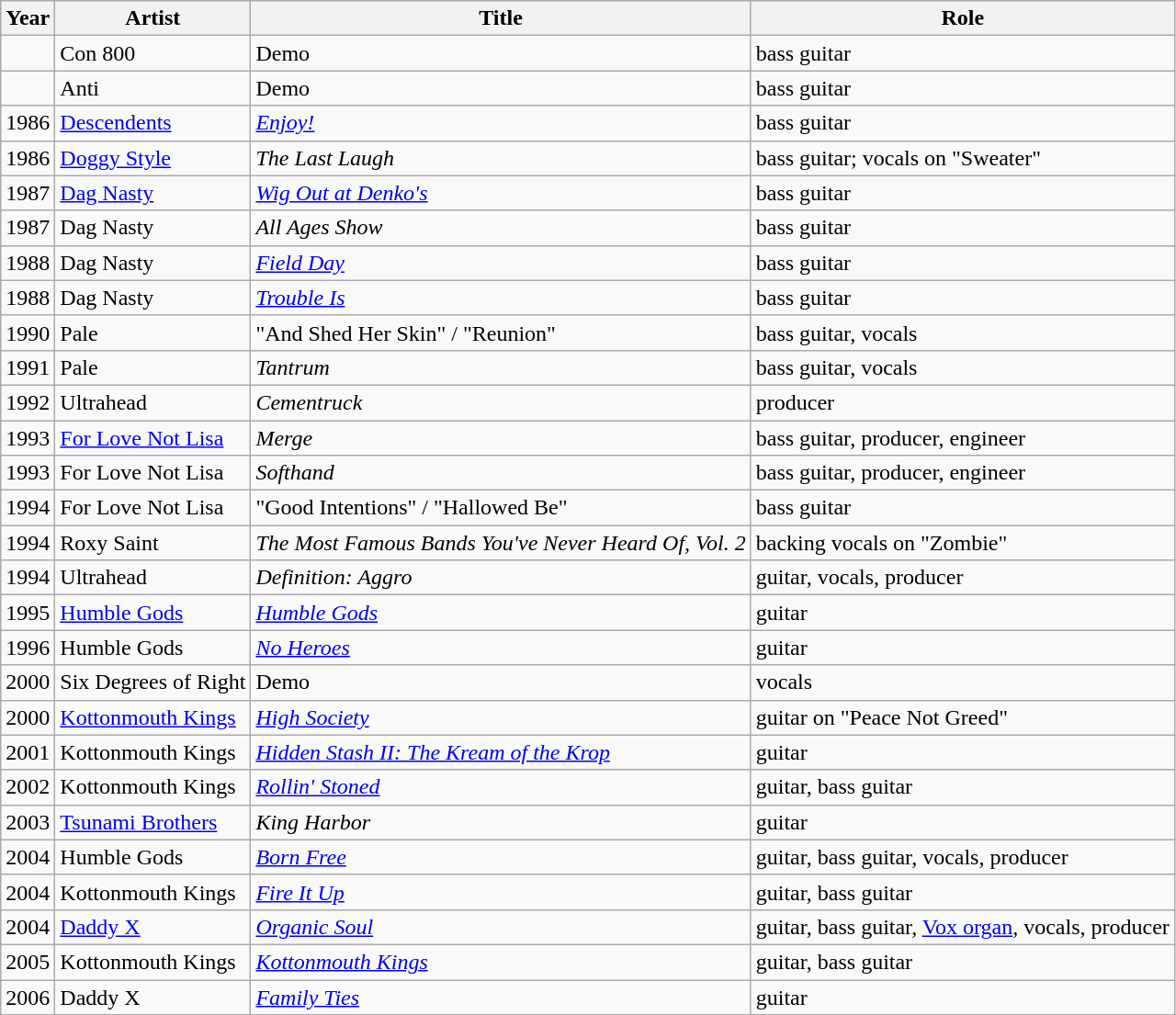<table class="wikitable sortable">
<tr>
<th>Year</th>
<th>Artist</th>
<th>Title</th>
<th>Role</th>
</tr>
<tr>
<td></td>
<td>Con 800</td>
<td>Demo</td>
<td>bass guitar</td>
</tr>
<tr>
<td></td>
<td>Anti</td>
<td>Demo</td>
<td>bass guitar</td>
</tr>
<tr>
<td>1986</td>
<td><a href='#'>Descendents</a></td>
<td><em><a href='#'>Enjoy!</a></em></td>
<td>bass guitar</td>
</tr>
<tr>
<td>1986</td>
<td><a href='#'>Doggy Style</a></td>
<td><em>The Last Laugh</em></td>
<td>bass guitar; vocals on "Sweater"</td>
</tr>
<tr>
<td>1987</td>
<td><a href='#'>Dag Nasty</a></td>
<td><em><a href='#'>Wig Out at Denko's</a></em></td>
<td>bass guitar</td>
</tr>
<tr>
<td>1987</td>
<td>Dag Nasty</td>
<td><em>All Ages Show</em></td>
<td>bass guitar</td>
</tr>
<tr>
<td>1988</td>
<td>Dag Nasty</td>
<td><em><a href='#'>Field Day</a></em></td>
<td>bass guitar</td>
</tr>
<tr>
<td>1988</td>
<td>Dag Nasty</td>
<td><em><a href='#'>Trouble Is</a></em></td>
<td>bass guitar</td>
</tr>
<tr>
<td>1990</td>
<td>Pale</td>
<td>"And Shed Her Skin" / "Reunion"</td>
<td>bass guitar, vocals</td>
</tr>
<tr>
<td>1991</td>
<td>Pale</td>
<td><em>Tantrum</em></td>
<td>bass guitar, vocals</td>
</tr>
<tr>
<td>1992</td>
<td>Ultrahead</td>
<td><em>Cementruck</em></td>
<td>producer</td>
</tr>
<tr>
<td>1993</td>
<td><a href='#'>For Love Not Lisa</a></td>
<td><em>Merge</em></td>
<td>bass guitar, producer, engineer</td>
</tr>
<tr>
<td>1993</td>
<td>For Love Not Lisa</td>
<td><em>Softhand</em></td>
<td>bass guitar, producer, engineer</td>
</tr>
<tr>
<td>1994</td>
<td>For Love Not Lisa</td>
<td>"Good Intentions" / "Hallowed Be"</td>
<td>bass guitar</td>
</tr>
<tr>
<td>1994</td>
<td>Roxy Saint</td>
<td><em>The Most Famous Bands You've Never Heard Of, Vol. 2</em></td>
<td>backing vocals on "Zombie"</td>
</tr>
<tr>
<td>1994</td>
<td>Ultrahead</td>
<td><em>Definition: Aggro</em></td>
<td>guitar, vocals, producer</td>
</tr>
<tr>
<td>1995</td>
<td><a href='#'>Humble Gods</a></td>
<td><em><a href='#'>Humble Gods</a></em></td>
<td>guitar</td>
</tr>
<tr>
<td>1996</td>
<td>Humble Gods</td>
<td><em><a href='#'>No Heroes</a></em></td>
<td>guitar</td>
</tr>
<tr>
<td>2000</td>
<td>Six Degrees of Right</td>
<td>Demo</td>
<td>vocals</td>
</tr>
<tr>
<td>2000</td>
<td><a href='#'>Kottonmouth Kings</a></td>
<td><em><a href='#'>High Society</a></em></td>
<td>guitar on "Peace Not Greed"</td>
</tr>
<tr>
<td>2001</td>
<td>Kottonmouth Kings</td>
<td><em><a href='#'>Hidden Stash II: The Kream of the Krop</a></em></td>
<td>guitar</td>
</tr>
<tr>
<td>2002</td>
<td>Kottonmouth Kings</td>
<td><em><a href='#'>Rollin' Stoned</a></em></td>
<td>guitar, bass guitar</td>
</tr>
<tr>
<td>2003</td>
<td><a href='#'>Tsunami Brothers</a></td>
<td><em>King Harbor</em></td>
<td>guitar</td>
</tr>
<tr>
<td>2004</td>
<td>Humble Gods</td>
<td><em><a href='#'>Born Free</a></em></td>
<td>guitar, bass guitar, vocals, producer</td>
</tr>
<tr>
<td>2004</td>
<td>Kottonmouth Kings</td>
<td><em><a href='#'>Fire It Up</a></em></td>
<td>guitar, bass guitar</td>
</tr>
<tr>
<td>2004</td>
<td><a href='#'>Daddy X</a></td>
<td><em><a href='#'>Organic Soul</a></em></td>
<td>guitar, bass guitar, <a href='#'>Vox organ</a>, vocals, producer</td>
</tr>
<tr>
<td>2005</td>
<td>Kottonmouth Kings</td>
<td><em><a href='#'>Kottonmouth Kings</a></em></td>
<td>guitar, bass guitar</td>
</tr>
<tr>
<td>2006</td>
<td>Daddy X</td>
<td><em><a href='#'>Family Ties</a></em></td>
<td>guitar</td>
</tr>
<tr>
</tr>
</table>
